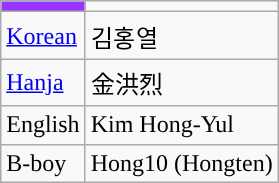<table class = "wikitable">
<tr>
<td style="background-color:#9933FF;"></td>
</tr>
<tr>
<td><a href='#'>Korean</a></td>
<td>김홍열</td>
</tr>
<tr>
<td><a href='#'>Hanja</a></td>
<td>金洪烈</td>
</tr>
<tr>
<td>English</td>
<td>Kim Hong-Yul</td>
</tr>
<tr>
<td>B-boy</td>
<td>Hong10 (Hongten)</td>
</tr>
</table>
